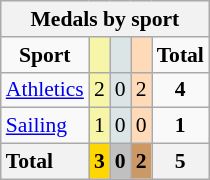<table class="wikitable" style="text-align:center;font-size:90%">
<tr style="background:#efefef;">
<th colspan=7>Medals by sport</th>
</tr>
<tr>
<td><strong>Sport</strong></td>
<td bgcolor=#f7f6a8></td>
<td bgcolor=#dce5e5></td>
<td bgcolor=#ffdab9></td>
<td><strong>Total</strong></td>
</tr>
<tr>
<td style="text-align:left;"><a href='#'>Athletics</a></td>
<td style="background:#F7F6A8;">2</td>
<td style="background:#DCE5E5;">0</td>
<td style="background:#FFDAB9;">2</td>
<td><strong>4</strong></td>
</tr>
<tr>
<td style="text-align:left;"><a href='#'>Sailing</a></td>
<td style="background:#F7F6A8;">1</td>
<td style="background:#DCE5E5;">0</td>
<td style="background:#FFDAB9;">0</td>
<td><strong>1</strong></td>
</tr>
<tr>
<th style="text-align:left;">Total</th>
<th style="background:gold;">3</th>
<th style="background:silver;">0</th>
<th style="background:#c96;">2</th>
<th>5</th>
</tr>
</table>
